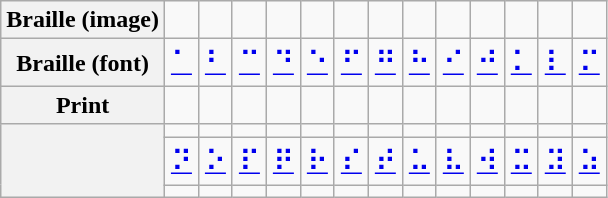<table class="wikitable nowrap" style="text-align: center; font-size: larger;">
<tr>
<th style="font-size: smaller;">Braille (image)</th>
<td></td>
<td></td>
<td></td>
<td></td>
<td></td>
<td></td>
<td></td>
<td></td>
<td></td>
<td></td>
<td></td>
<td></td>
<td></td>
</tr>
<tr>
<th style="font-size: smaller;">Braille (font)</th>
<td><a href='#'>⠁</a></td>
<td><a href='#'>⠃</a></td>
<td><a href='#'>⠉</a></td>
<td><a href='#'>⠙</a></td>
<td><a href='#'>⠑</a></td>
<td><a href='#'>⠋</a></td>
<td><a href='#'>⠛</a></td>
<td><a href='#'>⠓</a></td>
<td><a href='#'>⠊</a></td>
<td><a href='#'>⠚</a></td>
<td><a href='#'>⠅</a></td>
<td><a href='#'>⠇</a></td>
<td><a href='#'>⠍</a></td>
</tr>
<tr>
<th style="font-size: smaller;">Print</th>
<td></td>
<td></td>
<td></td>
<td></td>
<td></td>
<td></td>
<td></td>
<td></td>
<td></td>
<td></td>
<td></td>
<td></td>
<td></td>
</tr>
<tr>
<th rowspan="3"></th>
<td></td>
<td></td>
<td></td>
<td></td>
<td></td>
<td></td>
<td></td>
<td></td>
<td></td>
<td></td>
<td></td>
<td></td>
<td></td>
</tr>
<tr>
<td><a href='#'>⠝</a></td>
<td><a href='#'>⠕</a></td>
<td><a href='#'>⠏</a></td>
<td><a href='#'>⠟</a></td>
<td><a href='#'>⠗</a></td>
<td><a href='#'>⠎</a></td>
<td><a href='#'>⠞</a></td>
<td><a href='#'>⠥</a></td>
<td><a href='#'>⠧</a></td>
<td><a href='#'>⠺</a></td>
<td><a href='#'>⠭</a></td>
<td><a href='#'>⠽</a></td>
<td><a href='#'>⠵</a></td>
</tr>
<tr>
<td></td>
<td></td>
<td></td>
<td></td>
<td></td>
<td></td>
<td></td>
<td></td>
<td></td>
<td></td>
<td></td>
<td></td>
<td></td>
</tr>
</table>
